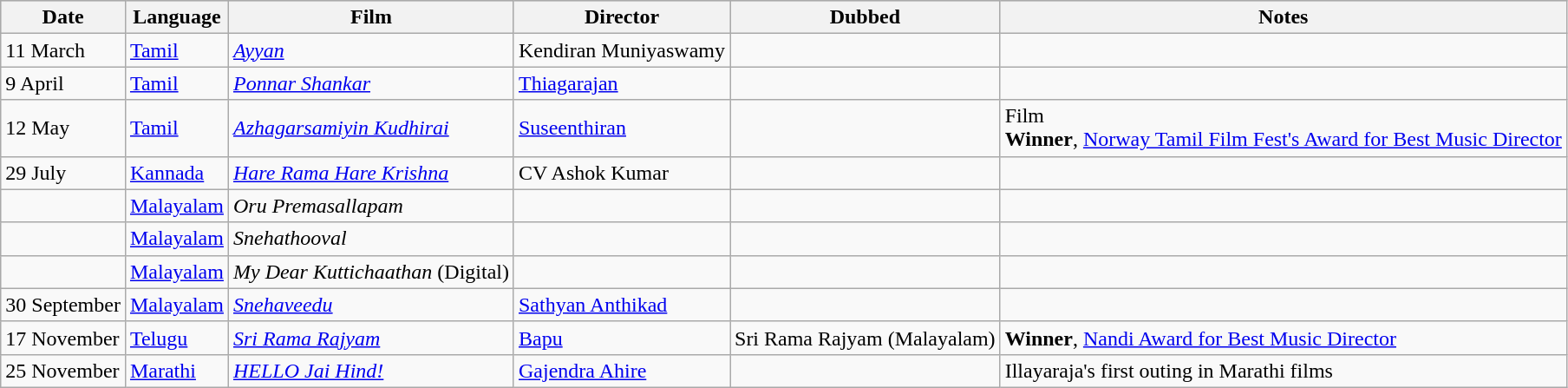<table class="wikitable sortable">
<tr bgcolor="#CCCCCC" align="center"|->
<th>Date</th>
<th>Language</th>
<th>Film</th>
<th>Director</th>
<th>Dubbed</th>
<th>Notes</th>
</tr>
<tr>
<td>11 March</td>
<td><a href='#'>Tamil</a></td>
<td><em><a href='#'>Ayyan</a></em></td>
<td>Kendiran Muniyaswamy</td>
<td></td>
<td></td>
</tr>
<tr>
<td>9 April</td>
<td><a href='#'>Tamil</a></td>
<td><em><a href='#'>Ponnar Shankar</a></em></td>
<td><a href='#'>Thiagarajan</a></td>
<td></td>
<td></td>
</tr>
<tr>
<td>12 May</td>
<td><a href='#'>Tamil</a></td>
<td><em><a href='#'>Azhagarsamiyin Kudhirai</a></em></td>
<td><a href='#'>Suseenthiran</a></td>
<td></td>
<td> Film<br><strong>Winner</strong>, <a href='#'>Norway Tamil Film Fest's Award for Best Music Director</a></td>
</tr>
<tr>
<td>29 July</td>
<td><a href='#'>Kannada</a></td>
<td><em><a href='#'>Hare Rama Hare Krishna</a></em></td>
<td>CV Ashok Kumar</td>
<td></td>
<td></td>
</tr>
<tr>
<td></td>
<td><a href='#'>Malayalam</a></td>
<td><em>Oru Premasallapam</em></td>
<td></td>
<td></td>
<td></td>
</tr>
<tr>
<td></td>
<td><a href='#'>Malayalam</a></td>
<td><em>Snehathooval</em></td>
<td></td>
<td></td>
<td></td>
</tr>
<tr>
<td></td>
<td><a href='#'>Malayalam</a></td>
<td><em>My Dear Kuttichaathan</em> (Digital)</td>
<td></td>
<td></td>
<td></td>
</tr>
<tr>
<td>30 September</td>
<td><a href='#'>Malayalam</a></td>
<td><em><a href='#'>Snehaveedu</a></em></td>
<td><a href='#'>Sathyan Anthikad</a></td>
<td></td>
<td></td>
</tr>
<tr>
<td>17 November</td>
<td><a href='#'>Telugu</a></td>
<td><em><a href='#'>Sri Rama Rajyam</a></em> </td>
<td><a href='#'>Bapu</a></td>
<td>Sri Rama Rajyam (Malayalam)</td>
<td> <strong>Winner</strong>, <a href='#'>Nandi Award for Best Music Director</a></td>
</tr>
<tr>
<td>25 November</td>
<td><a href='#'>Marathi</a></td>
<td><em><a href='#'>HELLO Jai Hind!</a></em></td>
<td><a href='#'>Gajendra Ahire</a></td>
<td></td>
<td> Illayaraja's first outing in Marathi films</td>
</tr>
</table>
